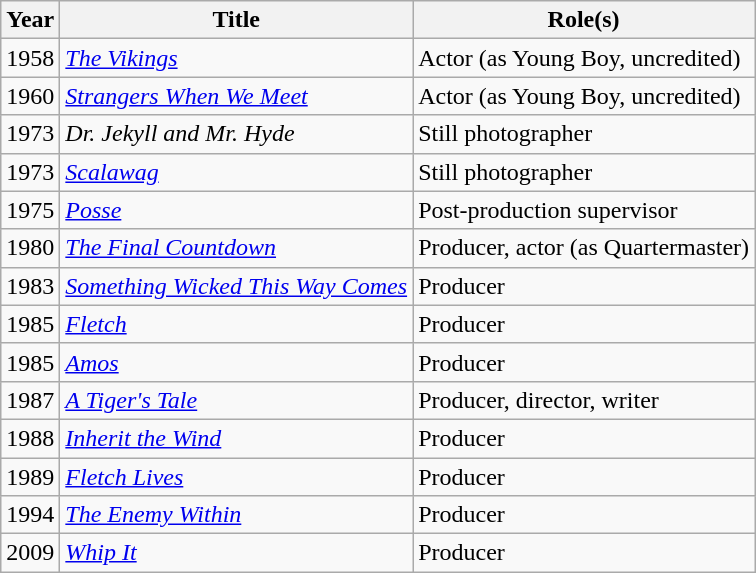<table class="wikitable">
<tr>
<th>Year</th>
<th>Title</th>
<th>Role(s)</th>
</tr>
<tr>
<td>1958</td>
<td><em><a href='#'>The Vikings</a></em></td>
<td>Actor (as Young Boy, uncredited)</td>
</tr>
<tr>
<td>1960</td>
<td><em><a href='#'>Strangers When We Meet</a></em></td>
<td>Actor (as Young Boy, uncredited)</td>
</tr>
<tr>
<td>1973</td>
<td><em>Dr. Jekyll and Mr. Hyde</em></td>
<td>Still photographer</td>
</tr>
<tr>
<td>1973</td>
<td><em><a href='#'>Scalawag</a></em></td>
<td>Still photographer</td>
</tr>
<tr>
<td>1975</td>
<td><em><a href='#'>Posse</a></em></td>
<td>Post-production supervisor</td>
</tr>
<tr>
<td>1980</td>
<td><em><a href='#'>The Final Countdown</a></em></td>
<td>Producer, actor (as Quartermaster)</td>
</tr>
<tr>
<td>1983</td>
<td><em><a href='#'>Something Wicked This Way Comes</a></em></td>
<td>Producer</td>
</tr>
<tr>
<td>1985</td>
<td><em><a href='#'>Fletch</a></em></td>
<td>Producer</td>
</tr>
<tr>
<td>1985</td>
<td><em><a href='#'>Amos</a></em></td>
<td>Producer</td>
</tr>
<tr>
<td>1987</td>
<td><em><a href='#'>A Tiger's Tale</a></em></td>
<td>Producer, director, writer</td>
</tr>
<tr>
<td>1988</td>
<td><a href='#'><em>Inherit the Wind</em></a></td>
<td>Producer</td>
</tr>
<tr>
<td>1989</td>
<td><em><a href='#'>Fletch Lives</a></em></td>
<td>Producer</td>
</tr>
<tr>
<td>1994</td>
<td><em><a href='#'>The Enemy Within</a></em></td>
<td>Producer</td>
</tr>
<tr>
<td>2009</td>
<td><em><a href='#'>Whip It</a></em></td>
<td>Producer</td>
</tr>
</table>
